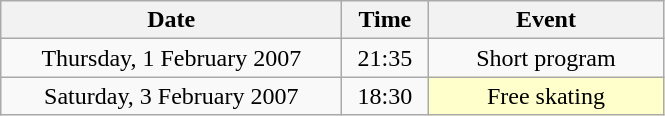<table class = "wikitable" style="text-align:center;">
<tr>
<th width=220>Date</th>
<th width=50>Time</th>
<th width=150>Event</th>
</tr>
<tr>
<td>Thursday, 1 February 2007</td>
<td>21:35</td>
<td>Short program</td>
</tr>
<tr>
<td>Saturday, 3 February 2007</td>
<td>18:30</td>
<td bgcolor=ffffcc>Free skating</td>
</tr>
</table>
